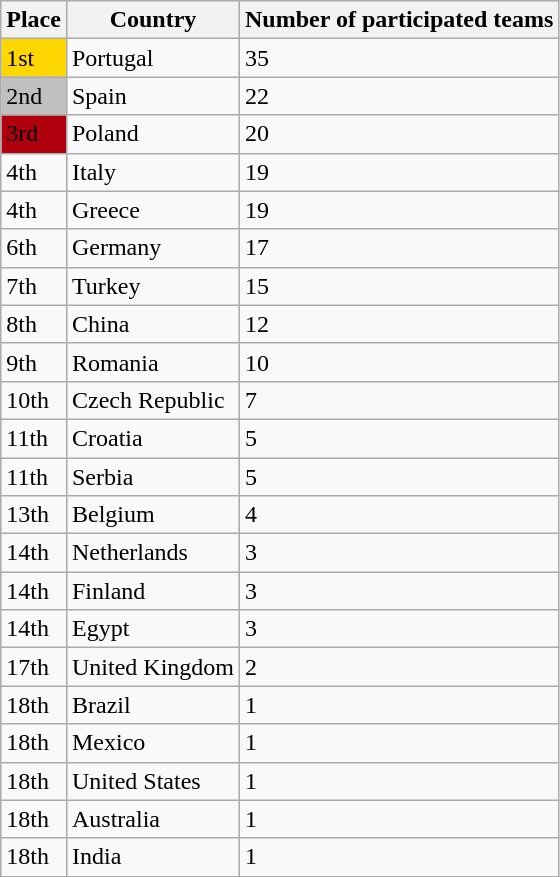<table class="wikitable" border="1">
<tr>
<th>Place</th>
<th>Country</th>
<th>Number of participated teams</th>
</tr>
<tr --->
<td bgcolor=gold>1st</td>
<td>Portugal</td>
<td>35</td>
</tr>
<tr --->
<td bgcolor=silver>2nd</td>
<td>Spain</td>
<td>22</td>
</tr>
<tr --->
<td bgcolor="bronze">3rd</td>
<td>Poland</td>
<td>20</td>
</tr>
<tr>
<td>4th</td>
<td>Italy</td>
<td>19</td>
</tr>
<tr --->
<td>4th</td>
<td>Greece</td>
<td>19</td>
</tr>
<tr --->
<td>6th</td>
<td>Germany</td>
<td>17</td>
</tr>
<tr --->
<td>7th</td>
<td>Turkey</td>
<td>15</td>
</tr>
<tr --->
<td>8th</td>
<td>China</td>
<td>12</td>
</tr>
<tr --->
<td>9th</td>
<td>Romania</td>
<td>10</td>
</tr>
<tr --->
<td>10th</td>
<td>Czech Republic</td>
<td>7</td>
</tr>
<tr --->
<td>11th</td>
<td>Croatia</td>
<td>5</td>
</tr>
<tr --->
<td>11th</td>
<td>Serbia</td>
<td>5</td>
</tr>
<tr --->
<td>13th</td>
<td>Belgium</td>
<td>4</td>
</tr>
<tr --->
<td>14th</td>
<td>Netherlands</td>
<td>3</td>
</tr>
<tr>
<td>14th</td>
<td>Finland</td>
<td>3</td>
</tr>
<tr --->
<td>14th</td>
<td>Egypt</td>
<td>3</td>
</tr>
<tr --->
<td>17th</td>
<td>United Kingdom</td>
<td>2</td>
</tr>
<tr --->
<td>18th</td>
<td>Brazil</td>
<td>1</td>
</tr>
<tr --->
<td>18th</td>
<td>Mexico</td>
<td>1</td>
</tr>
<tr --->
<td>18th</td>
<td>United States</td>
<td>1</td>
</tr>
<tr>
<td>18th</td>
<td>Australia</td>
<td>1</td>
</tr>
<tr>
<td>18th</td>
<td>India</td>
<td>1</td>
</tr>
</table>
